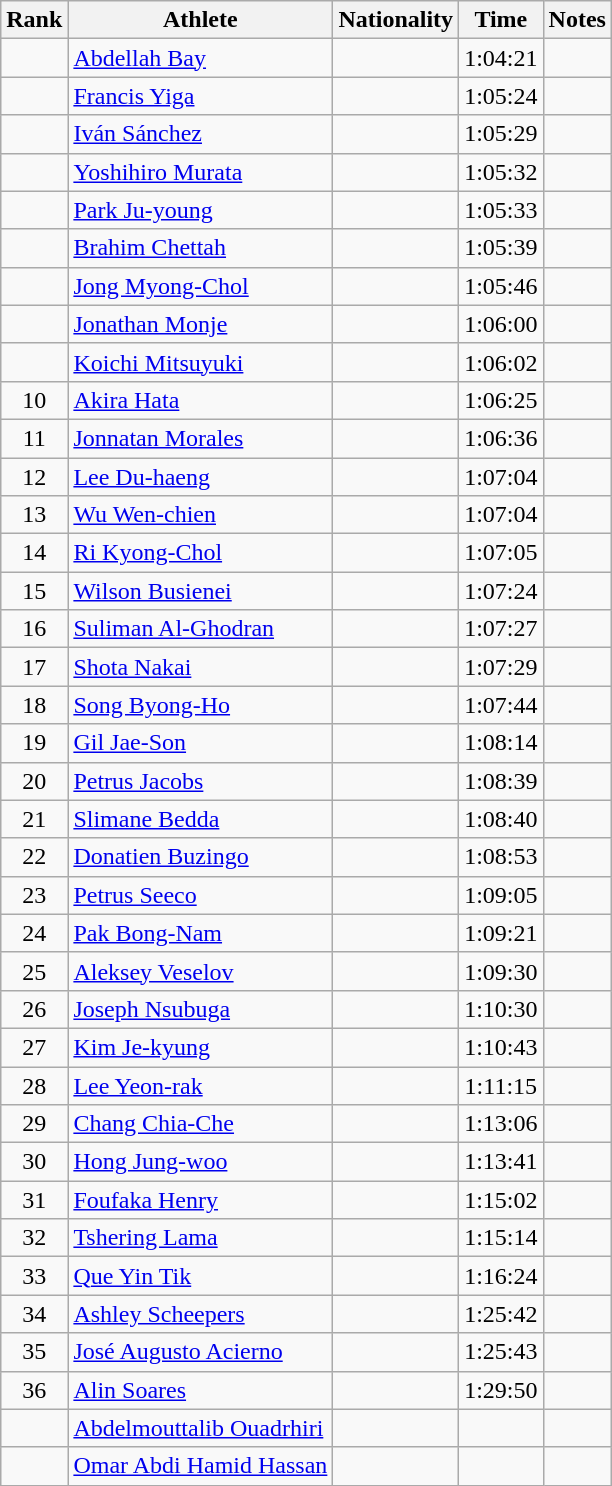<table class="wikitable sortable" style="text-align:center">
<tr>
<th>Rank</th>
<th>Athlete</th>
<th>Nationality</th>
<th>Time</th>
<th>Notes</th>
</tr>
<tr>
<td></td>
<td align=left><a href='#'>Abdellah Bay</a></td>
<td align=left></td>
<td>1:04:21</td>
<td></td>
</tr>
<tr>
<td></td>
<td align=left><a href='#'>Francis Yiga</a></td>
<td align=left></td>
<td>1:05:24</td>
<td></td>
</tr>
<tr>
<td></td>
<td align=left><a href='#'>Iván Sánchez</a></td>
<td align=left></td>
<td>1:05:29</td>
<td></td>
</tr>
<tr>
<td></td>
<td align=left><a href='#'>Yoshihiro Murata</a></td>
<td align=left></td>
<td>1:05:32</td>
<td></td>
</tr>
<tr>
<td></td>
<td align=left><a href='#'>Park Ju-young</a></td>
<td align=left></td>
<td>1:05:33</td>
<td></td>
</tr>
<tr>
<td></td>
<td align=left><a href='#'>Brahim Chettah</a></td>
<td align=left></td>
<td>1:05:39</td>
<td></td>
</tr>
<tr>
<td></td>
<td align=left><a href='#'>Jong Myong-Chol</a></td>
<td align=left></td>
<td>1:05:46</td>
<td></td>
</tr>
<tr>
<td></td>
<td align=left><a href='#'>Jonathan Monje</a></td>
<td align=left></td>
<td>1:06:00</td>
<td></td>
</tr>
<tr>
<td></td>
<td align=left><a href='#'>Koichi Mitsuyuki</a></td>
<td align=left></td>
<td>1:06:02</td>
<td></td>
</tr>
<tr>
<td>10</td>
<td align=left><a href='#'>Akira Hata</a></td>
<td align=left></td>
<td>1:06:25</td>
<td></td>
</tr>
<tr>
<td>11</td>
<td align=left><a href='#'>Jonnatan Morales</a></td>
<td align=left></td>
<td>1:06:36</td>
<td></td>
</tr>
<tr>
<td>12</td>
<td align=left><a href='#'>Lee Du-haeng</a></td>
<td align=left></td>
<td>1:07:04</td>
<td></td>
</tr>
<tr>
<td>13</td>
<td align=left><a href='#'>Wu Wen-chien</a></td>
<td align=left></td>
<td>1:07:04</td>
<td></td>
</tr>
<tr>
<td>14</td>
<td align=left><a href='#'>Ri Kyong-Chol</a></td>
<td align=left></td>
<td>1:07:05</td>
<td></td>
</tr>
<tr>
<td>15</td>
<td align=left><a href='#'>Wilson Busienei</a></td>
<td align=left></td>
<td>1:07:24</td>
<td></td>
</tr>
<tr>
<td>16</td>
<td align=left><a href='#'>Suliman Al-Ghodran</a></td>
<td align=left></td>
<td>1:07:27</td>
<td></td>
</tr>
<tr>
<td>17</td>
<td align=left><a href='#'>Shota Nakai</a></td>
<td align=left></td>
<td>1:07:29</td>
<td></td>
</tr>
<tr>
<td>18</td>
<td align=left><a href='#'>Song Byong-Ho</a></td>
<td align=left></td>
<td>1:07:44</td>
<td></td>
</tr>
<tr>
<td>19</td>
<td align=left><a href='#'>Gil Jae-Son</a></td>
<td align=left></td>
<td>1:08:14</td>
<td></td>
</tr>
<tr>
<td>20</td>
<td align=left><a href='#'>Petrus Jacobs</a></td>
<td align=left></td>
<td>1:08:39</td>
<td></td>
</tr>
<tr>
<td>21</td>
<td align=left><a href='#'>Slimane Bedda</a></td>
<td align=left></td>
<td>1:08:40</td>
<td></td>
</tr>
<tr>
<td>22</td>
<td align=left><a href='#'>Donatien Buzingo</a></td>
<td align=left></td>
<td>1:08:53</td>
<td></td>
</tr>
<tr>
<td>23</td>
<td align=left><a href='#'>Petrus Seeco</a></td>
<td align=left></td>
<td>1:09:05</td>
<td></td>
</tr>
<tr>
<td>24</td>
<td align=left><a href='#'>Pak Bong-Nam</a></td>
<td align=left></td>
<td>1:09:21</td>
<td></td>
</tr>
<tr>
<td>25</td>
<td align=left><a href='#'>Aleksey Veselov</a></td>
<td align=left></td>
<td>1:09:30</td>
<td></td>
</tr>
<tr>
<td>26</td>
<td align=left><a href='#'>Joseph Nsubuga</a></td>
<td align=left></td>
<td>1:10:30</td>
<td></td>
</tr>
<tr>
<td>27</td>
<td align=left><a href='#'>Kim Je-kyung</a></td>
<td align=left></td>
<td>1:10:43</td>
<td></td>
</tr>
<tr>
<td>28</td>
<td align=left><a href='#'>Lee Yeon-rak</a></td>
<td align=left></td>
<td>1:11:15</td>
<td></td>
</tr>
<tr>
<td>29</td>
<td align=left><a href='#'>Chang Chia-Che</a></td>
<td align=left></td>
<td>1:13:06</td>
<td></td>
</tr>
<tr>
<td>30</td>
<td align=left><a href='#'>Hong Jung-woo</a></td>
<td align=left></td>
<td>1:13:41</td>
<td></td>
</tr>
<tr>
<td>31</td>
<td align=left><a href='#'>Foufaka Henry</a></td>
<td align=left></td>
<td>1:15:02</td>
<td></td>
</tr>
<tr>
<td>32</td>
<td align=left><a href='#'>Tshering Lama</a></td>
<td align=left></td>
<td>1:15:14</td>
<td></td>
</tr>
<tr>
<td>33</td>
<td align=left><a href='#'>Que Yin Tik</a></td>
<td align=left></td>
<td>1:16:24</td>
<td></td>
</tr>
<tr>
<td>34</td>
<td align=left><a href='#'>Ashley Scheepers</a></td>
<td align=left></td>
<td>1:25:42</td>
<td></td>
</tr>
<tr>
<td>35</td>
<td align=left><a href='#'>José Augusto Acierno</a></td>
<td align=left></td>
<td>1:25:43</td>
<td></td>
</tr>
<tr>
<td>36</td>
<td align=left><a href='#'>Alin Soares</a></td>
<td align=left></td>
<td>1:29:50</td>
<td></td>
</tr>
<tr>
<td></td>
<td align=left><a href='#'>Abdelmouttalib Ouadrhiri</a></td>
<td align=left></td>
<td></td>
<td></td>
</tr>
<tr>
<td></td>
<td align=left><a href='#'>Omar Abdi Hamid Hassan</a></td>
<td align=left></td>
<td></td>
<td></td>
</tr>
</table>
